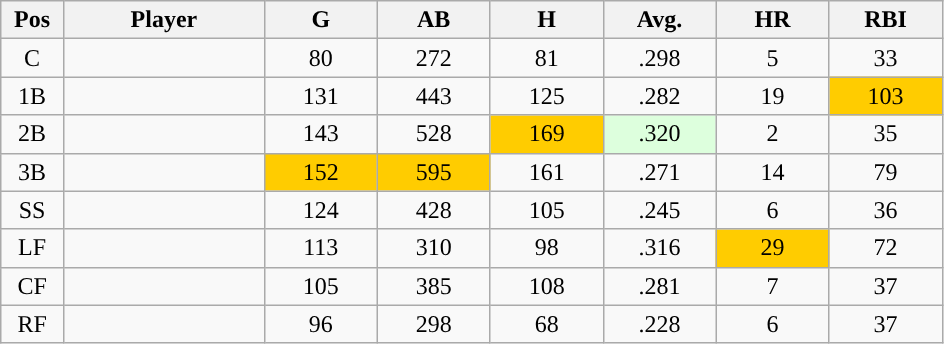<table class="wikitable sortable">
<tr>
<th bgcolor="#DDDDFF" width="5%">Pos</th>
<th bgcolor="#DDDDFF" width="16%">Player</th>
<th bgcolor="#DDDDFF" width="9%">G</th>
<th bgcolor="#DDDDFF" width="9%">AB</th>
<th bgcolor="#DDDDFF" width="9%">H</th>
<th bgcolor="#DDDDFF" width="9%">Avg.</th>
<th bgcolor="#DDDDFF" width="9%">HR</th>
<th bgcolor="#DDDDFF" width="9%">RBI</th>
</tr>
<tr align="center">
<td>C</td>
<td></td>
<td>80</td>
<td>272</td>
<td>81</td>
<td>.298</td>
<td>5</td>
<td>33</td>
</tr>
<tr align="center">
<td>1B</td>
<td></td>
<td>131</td>
<td>443</td>
<td>125</td>
<td>.282</td>
<td>19</td>
<td style="background:#fc0;">103</td>
</tr>
<tr align="center">
<td>2B</td>
<td></td>
<td>143</td>
<td>528</td>
<td style="background:#fc0;">169</td>
<td style="background:#DDFFDD;">.320</td>
<td>2</td>
<td>35</td>
</tr>
<tr align="center">
<td>3B</td>
<td></td>
<td style="background:#fc0;">152</td>
<td style="background:#fc0;">595</td>
<td>161</td>
<td>.271</td>
<td>14</td>
<td>79</td>
</tr>
<tr align="center">
<td>SS</td>
<td></td>
<td>124</td>
<td>428</td>
<td>105</td>
<td>.245</td>
<td>6</td>
<td>36</td>
</tr>
<tr align="center">
<td>LF</td>
<td></td>
<td>113</td>
<td>310</td>
<td>98</td>
<td>.316</td>
<td style="background:#fc0;">29</td>
<td>72</td>
</tr>
<tr align="center">
<td>CF</td>
<td></td>
<td>105</td>
<td>385</td>
<td>108</td>
<td>.281</td>
<td>7</td>
<td>37</td>
</tr>
<tr align="center">
<td>RF</td>
<td></td>
<td>96</td>
<td>298</td>
<td>68</td>
<td>.228</td>
<td>6</td>
<td>37</td>
</tr>
</table>
